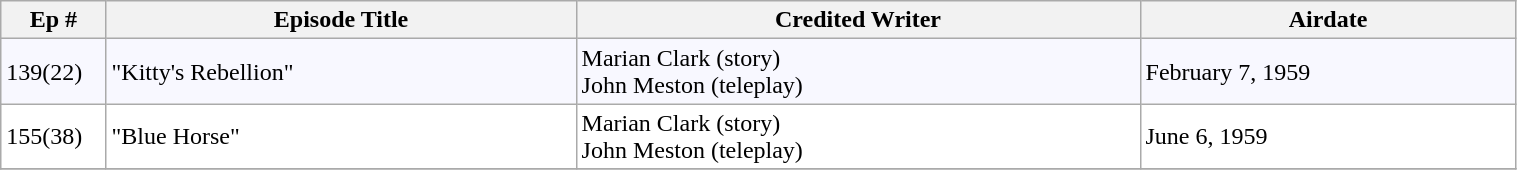<table class=wikitable width=80%>
<tr>
<th width=5%>Ep #</th>
<th width=25%>Episode Title</th>
<th width=30%>Credited Writer</th>
<th width=20%>Airdate</th>
</tr>
<tr bgcolor=#F8F8FF>
<td>139(22)</td>
<td>"Kitty's Rebellion"</td>
<td>Marian Clark (story)<br>John Meston (teleplay)</td>
<td>February 7, 1959</td>
</tr>
<tr bgcolor=#FFFFFF>
<td>155(38)</td>
<td>"Blue Horse"</td>
<td>Marian Clark (story)<br>John Meston (teleplay)</td>
<td>June 6, 1959</td>
</tr>
<tr bgcolor=#F8F8FF>
</tr>
</table>
